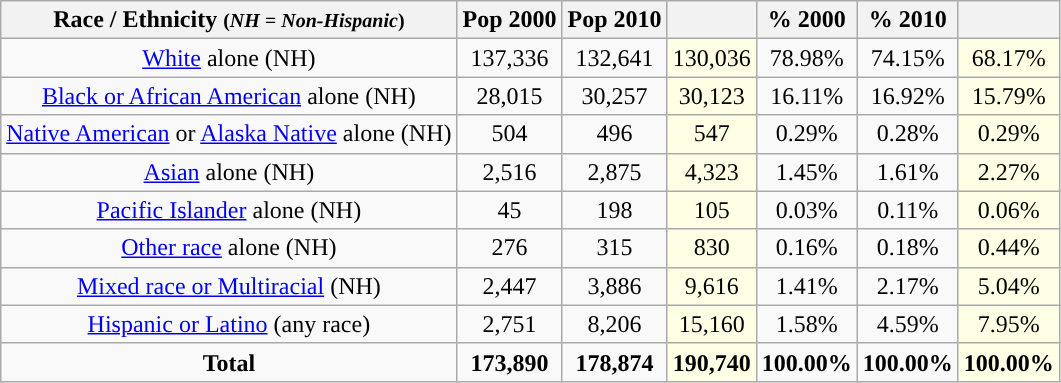<table class="wikitable" style="text-align:center;">
<tr>
<th>Race / Ethnicity <small>(<em>NH = Non-Hispanic</em>)</small></th>
<th>Pop 2000</th>
<th>Pop 2010</th>
<th></th>
<th>% 2000</th>
<th>% 2010</th>
<th></th>
</tr>
<tr>
<td><a href='#'>White</a> alone (NH)</td>
<td>137,336</td>
<td>132,641</td>
<td style='background: #ffffe6;'>130,036</td>
<td>78.98%</td>
<td>74.15%</td>
<td style='background: #ffffe6;'>68.17%</td>
</tr>
<tr>
<td><a href='#'>Black or African American</a> alone (NH)</td>
<td>28,015</td>
<td>30,257</td>
<td style='background: #ffffe6;'>30,123</td>
<td>16.11%</td>
<td>16.92%</td>
<td style='background: #ffffe6;'>15.79%</td>
</tr>
<tr>
<td><a href='#'>Native American</a> or <a href='#'>Alaska Native</a> alone (NH)</td>
<td>504</td>
<td>496</td>
<td style='background: #ffffe6;'>547</td>
<td>0.29%</td>
<td>0.28%</td>
<td style='background: #ffffe6;'>0.29%</td>
</tr>
<tr>
<td><a href='#'>Asian</a> alone (NH)</td>
<td>2,516</td>
<td>2,875</td>
<td style='background: #ffffe6;'>4,323</td>
<td>1.45%</td>
<td>1.61%</td>
<td style='background: #ffffe6;'>2.27%</td>
</tr>
<tr>
<td><a href='#'>Pacific Islander</a> alone (NH)</td>
<td>45</td>
<td>198</td>
<td style='background: #ffffe6;'>105</td>
<td>0.03%</td>
<td>0.11%</td>
<td style='background: #ffffe6;'>0.06%</td>
</tr>
<tr>
<td><a href='#'>Other race</a> alone (NH)</td>
<td>276</td>
<td>315</td>
<td style='background: #ffffe6;'>830</td>
<td>0.16%</td>
<td>0.18%</td>
<td style='background: #ffffe6;'>0.44%</td>
</tr>
<tr>
<td><a href='#'>Mixed race or Multiracial</a> (NH)</td>
<td>2,447</td>
<td>3,886</td>
<td style='background: #ffffe6;'>9,616</td>
<td>1.41%</td>
<td>2.17%</td>
<td style='background: #ffffe6;'>5.04%</td>
</tr>
<tr>
<td><a href='#'>Hispanic or Latino</a> (any race)</td>
<td>2,751</td>
<td>8,206</td>
<td style='background: #ffffe6;'>15,160</td>
<td>1.58%</td>
<td>4.59%</td>
<td style='background: #ffffe6;'>7.95%</td>
</tr>
<tr>
<td><strong>Total</strong></td>
<td><strong>173,890</strong></td>
<td><strong>178,874</strong></td>
<td style='background: #ffffe6;'><strong>190,740</strong></td>
<td><strong>100.00%</strong></td>
<td><strong>100.00%</strong></td>
<td style='background: #ffffe6;'><strong>100.00%</strong></td>
</tr>
</table>
